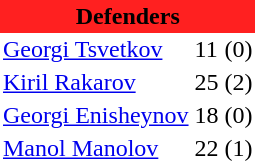<table class="toccolours" border="0" cellpadding="2" cellspacing="0" align="left" style="margin:0.5em;">
<tr>
<th colspan="4" align="center" bgcolor="#FF2020"><span>Defenders</span></th>
</tr>
<tr>
<td> <a href='#'>Georgi Tsvetkov</a></td>
<td>11</td>
<td>(0)</td>
</tr>
<tr>
<td> <a href='#'>Kiril Rakarov</a></td>
<td>25</td>
<td>(2)</td>
</tr>
<tr>
<td> <a href='#'>Georgi Enisheynov</a></td>
<td>18</td>
<td>(0)</td>
</tr>
<tr>
<td> <a href='#'>Manol Manolov</a></td>
<td>22</td>
<td>(1)</td>
</tr>
<tr>
</tr>
</table>
